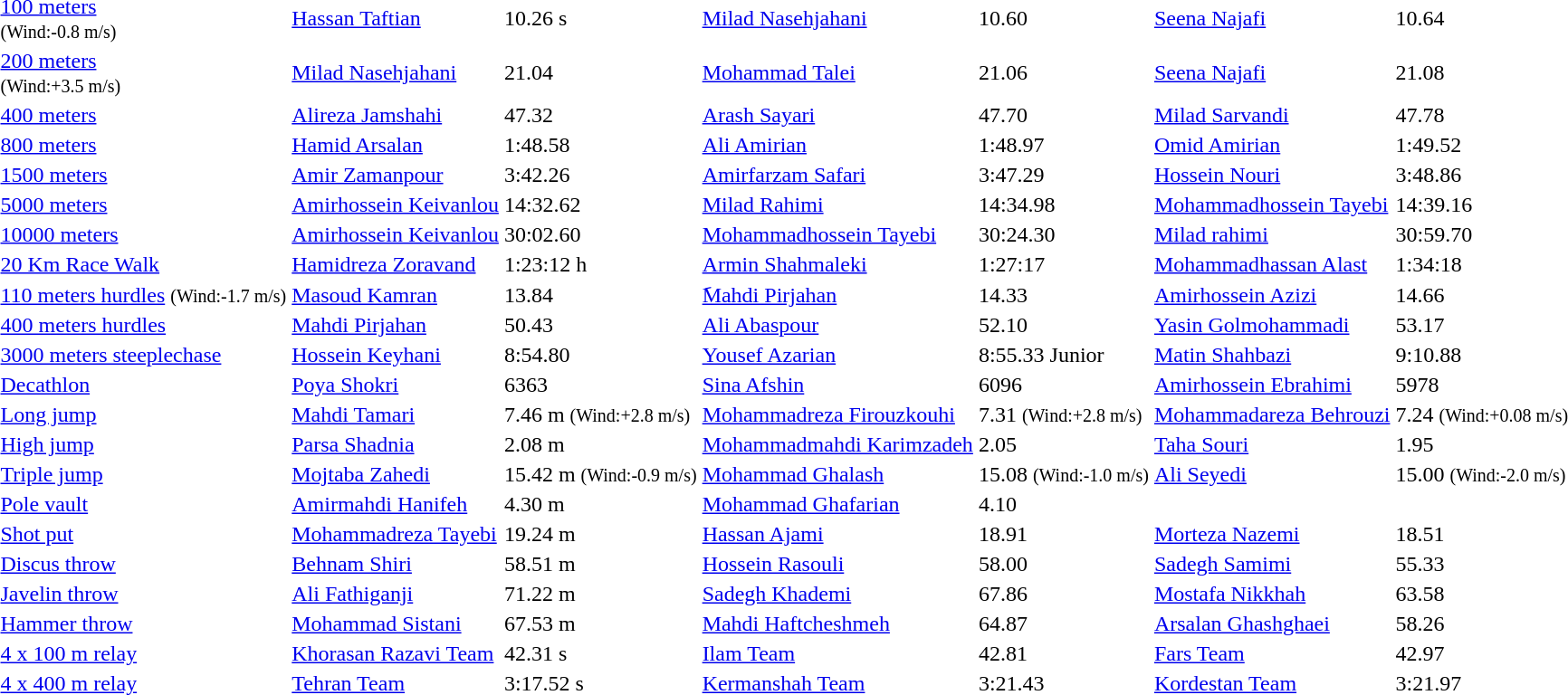<table>
<tr>
<td><a href='#'>100 meters</a><br> <small>(Wind:-0.8 m/s)</small></td>
<td><a href='#'>Hassan Taftian</a></td>
<td>10.26 s</td>
<td><a href='#'>Milad Nasehjahani</a></td>
<td>10.60</td>
<td><a href='#'>Seena Najafi</a></td>
<td>10.64</td>
</tr>
<tr>
<td><a href='#'>200 meters</a><br> <small>(Wind:+3.5 m/s)</small></td>
<td><a href='#'>Milad Nasehjahani</a></td>
<td>21.04</td>
<td><a href='#'>Mohammad Talei</a></td>
<td>21.06</td>
<td><a href='#'>Seena Najafi</a></td>
<td>21.08</td>
</tr>
<tr>
<td><a href='#'>400 meters</a></td>
<td><a href='#'>Alireza Jamshahi</a></td>
<td>47.32</td>
<td><a href='#'>Arash Sayari</a></td>
<td>47.70</td>
<td><a href='#'>Milad Sarvandi</a></td>
<td>47.78</td>
</tr>
<tr>
<td><a href='#'>800 meters</a></td>
<td><a href='#'>Hamid Arsalan</a></td>
<td>1:48.58</td>
<td><a href='#'>Ali Amirian</a></td>
<td>1:48.97</td>
<td><a href='#'>Omid Amirian</a></td>
<td>1:49.52</td>
</tr>
<tr>
<td><a href='#'>1500 meters</a></td>
<td><a href='#'>Amir Zamanpour</a></td>
<td>3:42.26</td>
<td><a href='#'>Amirfarzam Safari</a></td>
<td>3:47.29</td>
<td><a href='#'>Hossein Nouri</a></td>
<td>3:48.86</td>
</tr>
<tr>
<td><a href='#'>5000 meters</a></td>
<td><a href='#'>Amirhossein Keivanlou</a></td>
<td>14:32.62</td>
<td><a href='#'>Milad Rahimi</a></td>
<td>14:34.98</td>
<td><a href='#'>Mohammadhossein Tayebi</a></td>
<td>14:39.16</td>
</tr>
<tr>
<td><a href='#'>10000 meters</a></td>
<td><a href='#'>Amirhossein Keivanlou</a></td>
<td>30:02.60</td>
<td><a href='#'>Mohammadhossein Tayebi</a></td>
<td>30:24.30</td>
<td><a href='#'>Milad rahimi</a></td>
<td>30:59.70</td>
</tr>
<tr>
<td><a href='#'>20 Km Race Walk</a></td>
<td><a href='#'>Hamidreza Zoravand</a></td>
<td>1:23:12 h</td>
<td><a href='#'>Armin Shahmaleki</a></td>
<td>1:27:17</td>
<td><a href='#'>Mohammadhassan Alast</a></td>
<td>1:34:18</td>
</tr>
<tr>
<td><a href='#'>110 meters hurdles</a> <small>(Wind:-1.7 m/s)</small></td>
<td><a href='#'>Masoud Kamran</a></td>
<td>13.84</td>
<td><a href='#'>َMahdi Pirjahan</a></td>
<td>14.33</td>
<td><a href='#'>Amirhossein Azizi</a></td>
<td>14.66</td>
</tr>
<tr>
<td><a href='#'>400 meters hurdles</a></td>
<td><a href='#'>Mahdi Pirjahan</a></td>
<td>50.43</td>
<td><a href='#'>Ali Abaspour</a></td>
<td>52.10</td>
<td><a href='#'>Yasin Golmohammadi</a></td>
<td>53.17</td>
</tr>
<tr>
<td><a href='#'>3000 meters steeplechase</a></td>
<td><a href='#'>Hossein Keyhani</a></td>
<td>8:54.80</td>
<td><a href='#'>Yousef Azarian</a></td>
<td>8:55.33 Junior </td>
<td><a href='#'>Matin Shahbazi</a></td>
<td>9:10.88</td>
</tr>
<tr>
<td><a href='#'>Decathlon</a></td>
<td><a href='#'>Poya Shokri</a></td>
<td>6363</td>
<td><a href='#'>Sina Afshin</a></td>
<td>6096</td>
<td><a href='#'>Amirhossein Ebrahimi</a></td>
<td>5978</td>
</tr>
<tr>
<td><a href='#'>Long jump</a></td>
<td><a href='#'>Mahdi Tamari</a></td>
<td>7.46 m <small>(Wind:+2.8 m/s)</small></td>
<td><a href='#'>Mohammadreza Firouzkouhi</a></td>
<td>7.31 <small>(Wind:+2.8 m/s)</small></td>
<td><a href='#'>Mohammadareza Behrouzi</a></td>
<td>7.24 <small>(Wind:+0.08 m/s)</small></td>
</tr>
<tr>
<td><a href='#'>High jump</a></td>
<td><a href='#'>Parsa Shadnia</a></td>
<td>2.08 m</td>
<td><a href='#'>Mohammadmahdi Karimzadeh</a></td>
<td>2.05</td>
<td><a href='#'>Taha Souri</a></td>
<td>1.95</td>
</tr>
<tr>
<td><a href='#'>Triple jump</a></td>
<td><a href='#'>Mojtaba Zahedi</a></td>
<td>15.42 m <small>(Wind:-0.9 m/s)</small></td>
<td><a href='#'>Mohammad Ghalash</a></td>
<td>15.08 <small>(Wind:-1.0 m/s)</small></td>
<td><a href='#'>Ali Seyedi</a></td>
<td>15.00 <small>(Wind:-2.0 m/s)</small></td>
</tr>
<tr>
<td><a href='#'>Pole vault</a></td>
<td><a href='#'>Amirmahdi Hanifeh</a></td>
<td>4.30 m</td>
<td><a href='#'>Mohammad Ghafarian</a></td>
<td>4.10</td>
</tr>
<tr>
<td><a href='#'>Shot put</a></td>
<td><a href='#'>Mohammadreza Tayebi</a></td>
<td>19.24 m</td>
<td><a href='#'>Hassan Ajami</a></td>
<td>18.91</td>
<td><a href='#'>Morteza Nazemi</a></td>
<td>18.51</td>
</tr>
<tr>
<td><a href='#'>Discus throw</a></td>
<td><a href='#'>Behnam Shiri</a></td>
<td>58.51 m</td>
<td><a href='#'>Hossein Rasouli</a></td>
<td>58.00</td>
<td><a href='#'>Sadegh Samimi</a></td>
<td>55.33</td>
</tr>
<tr>
<td><a href='#'>Javelin throw</a></td>
<td><a href='#'>Ali Fathiganji</a></td>
<td>71.22 m</td>
<td><a href='#'>Sadegh Khademi</a></td>
<td>67.86</td>
<td><a href='#'>Mostafa Nikkhah</a></td>
<td>63.58</td>
</tr>
<tr>
<td><a href='#'>Hammer throw</a></td>
<td><a href='#'>Mohammad Sistani</a></td>
<td>67.53 m</td>
<td><a href='#'>Mahdi Haftcheshmeh</a></td>
<td>64.87</td>
<td><a href='#'>Arsalan Ghashghaei</a></td>
<td>58.26</td>
</tr>
<tr>
<td><a href='#'>4 x 100 m relay</a></td>
<td><a href='#'>Khorasan Razavi Team</a></td>
<td>42.31 s</td>
<td><a href='#'>Ilam Team</a></td>
<td>42.81</td>
<td><a href='#'>Fars Team</a></td>
<td>42.97</td>
</tr>
<tr>
<td><a href='#'>4 x 400 m relay</a></td>
<td><a href='#'>Tehran Team</a></td>
<td>3:17.52 s</td>
<td><a href='#'>Kermanshah Team</a></td>
<td>3:21.43</td>
<td><a href='#'>Kordestan Team</a></td>
<td>3:21.97</td>
</tr>
<tr>
</tr>
</table>
